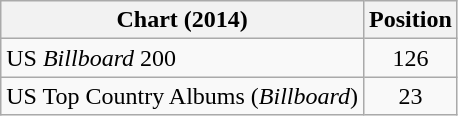<table class="wikitable">
<tr>
<th>Chart (2014)</th>
<th>Position</th>
</tr>
<tr>
<td>US <em>Billboard</em> 200</td>
<td style="text-align:center;">126</td>
</tr>
<tr>
<td>US Top Country Albums (<em>Billboard</em>)</td>
<td style="text-align:center;">23</td>
</tr>
</table>
